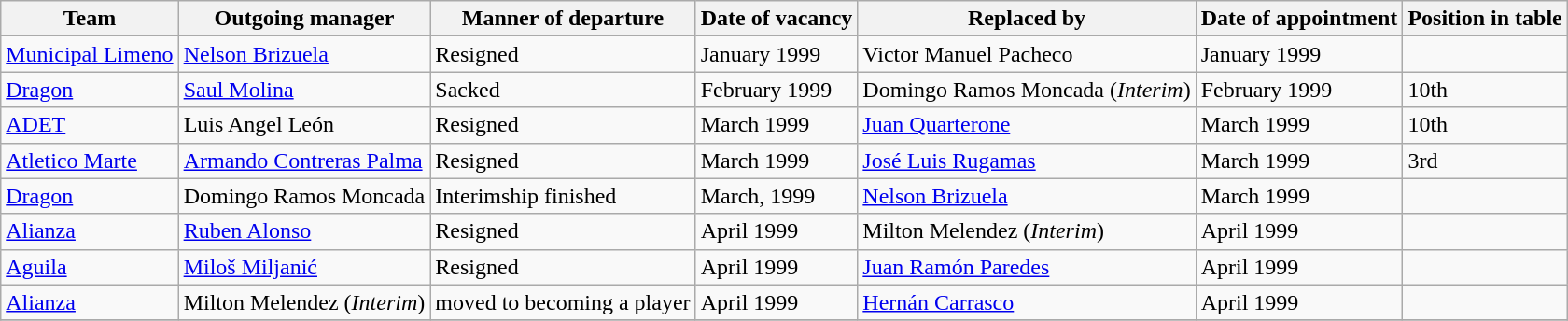<table class="wikitable">
<tr>
<th>Team</th>
<th>Outgoing manager</th>
<th>Manner of departure</th>
<th>Date of vacancy</th>
<th>Replaced by</th>
<th>Date of appointment</th>
<th>Position in table</th>
</tr>
<tr>
<td><a href='#'>Municipal Limeno</a></td>
<td> <a href='#'>Nelson Brizuela</a></td>
<td>Resigned</td>
<td>January 1999</td>
<td> Victor Manuel Pacheco</td>
<td>January 1999</td>
<td></td>
</tr>
<tr>
<td><a href='#'>Dragon</a></td>
<td> <a href='#'>Saul Molina</a></td>
<td>Sacked</td>
<td>February 1999</td>
<td> Domingo Ramos Moncada (<em>Interim</em>)</td>
<td>February 1999</td>
<td>10th</td>
</tr>
<tr>
<td><a href='#'>ADET</a></td>
<td> Luis Angel León</td>
<td>Resigned</td>
<td>March 1999</td>
<td> <a href='#'>Juan Quarterone</a></td>
<td>March 1999</td>
<td>10th</td>
</tr>
<tr>
<td><a href='#'>Atletico Marte</a></td>
<td> <a href='#'>Armando Contreras Palma</a></td>
<td>Resigned</td>
<td>March 1999</td>
<td> <a href='#'>José Luis Rugamas</a></td>
<td>March 1999</td>
<td>3rd</td>
</tr>
<tr>
<td><a href='#'>Dragon</a></td>
<td> Domingo Ramos Moncada</td>
<td>Interimship finished</td>
<td>March, 1999</td>
<td> <a href='#'>Nelson Brizuela</a></td>
<td>March 1999</td>
<td></td>
</tr>
<tr>
<td><a href='#'>Alianza</a></td>
<td> <a href='#'>Ruben Alonso</a></td>
<td>Resigned</td>
<td>April 1999</td>
<td> Milton Melendez (<em>Interim</em>)</td>
<td>April 1999</td>
<td></td>
</tr>
<tr>
<td><a href='#'>Aguila</a></td>
<td> <a href='#'>Miloš Miljanić</a></td>
<td>Resigned</td>
<td>April 1999</td>
<td> <a href='#'>Juan Ramón Paredes</a></td>
<td>April 1999</td>
</tr>
<tr>
<td><a href='#'>Alianza</a></td>
<td> Milton Melendez (<em>Interim</em>)</td>
<td>moved to becoming a player</td>
<td>April 1999</td>
<td> <a href='#'>Hernán Carrasco</a></td>
<td>April 1999</td>
<td></td>
</tr>
<tr>
</tr>
</table>
